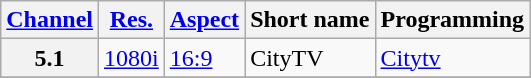<table class="wikitable">
<tr>
<th scope = "col"><a href='#'>Channel</a></th>
<th scope = "col"><a href='#'>Res.</a></th>
<th scope = "col"><a href='#'>Aspect</a></th>
<th scope = "col">Short name</th>
<th scope = "col">Programming</th>
</tr>
<tr>
<th scope = "col">5.1</th>
<td><a href='#'>1080i</a></td>
<td><a href='#'>16:9</a></td>
<td>CityTV</td>
<td><a href='#'>Citytv</a></td>
</tr>
<tr>
</tr>
</table>
